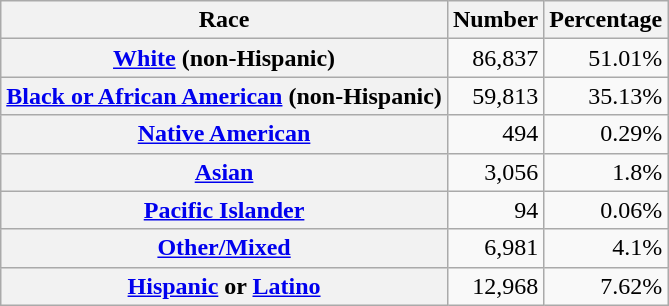<table class="wikitable" style="text-align:right">
<tr>
<th scope="col">Race</th>
<th scope="col">Number</th>
<th scope="col">Percentage</th>
</tr>
<tr>
<th scope="row"><a href='#'>White</a> (non-Hispanic)</th>
<td>86,837</td>
<td>51.01%</td>
</tr>
<tr>
<th scope="row"><a href='#'>Black or African American</a> (non-Hispanic)</th>
<td>59,813</td>
<td>35.13%</td>
</tr>
<tr>
<th scope="row"><a href='#'>Native American</a></th>
<td>494</td>
<td>0.29%</td>
</tr>
<tr>
<th scope="row"><a href='#'>Asian</a></th>
<td>3,056</td>
<td>1.8%</td>
</tr>
<tr>
<th scope="row"><a href='#'>Pacific Islander</a></th>
<td>94</td>
<td>0.06%</td>
</tr>
<tr>
<th scope="row"><a href='#'>Other/Mixed</a></th>
<td>6,981</td>
<td>4.1%</td>
</tr>
<tr>
<th scope="row"><a href='#'>Hispanic</a> or <a href='#'>Latino</a></th>
<td>12,968</td>
<td>7.62%</td>
</tr>
</table>
